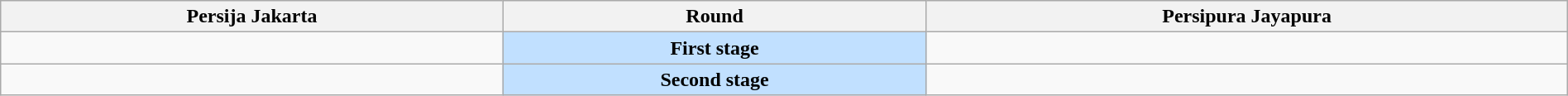<table class="wikitable" width="100%" style="text-align:center">
<tr>
<th colspan="2" style="width:1*">Persija Jakarta</th>
<th><strong>Round</strong></th>
<th colspan="2" style="width:1*">Persipura Jayapura</th>
</tr>
<tr>
<td colspan="2" align="center"><br>
</td>
<td bgcolor=#c1e0ff><strong>First stage</strong></td>
<td colspan="2" align="center"><br></td>
</tr>
<tr>
<td colspan="2"><br></td>
<td bgcolor=#c1e0ff><strong>Second stage</strong></td>
<td colspan="2" align="center"><br>
</td>
</tr>
</table>
